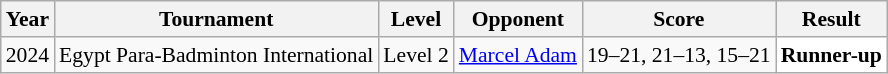<table class="sortable wikitable" style="font-size: 90%;">
<tr>
<th>Year</th>
<th>Tournament</th>
<th>Level</th>
<th>Opponent</th>
<th>Score</th>
<th>Result</th>
</tr>
<tr>
<td align="center">2024</td>
<td align="left">Egypt Para-Badminton International</td>
<td align="left">Level 2</td>
<td align="left"> <a href='#'>Marcel Adam</a></td>
<td align="left">19–21, 21–13, 15–21</td>
<td style="text-align:left; background:white"> <strong>Runner-up</strong></td>
</tr>
</table>
